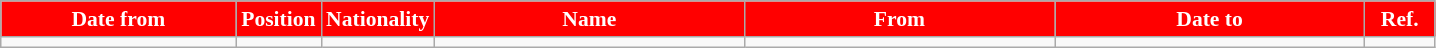<table class="wikitable" style="text-align:center; font-size:90%; ">
<tr>
<th style="background:#ff0000; color:white; width:150px;">Date from</th>
<th style="background:#ff0000; color:white; width:50px;">Position</th>
<th style="background:#ff0000; color:white; width:50px;">Nationality</th>
<th style="background:#ff0000; color:white; width:200px;">Name</th>
<th style="background:#ff0000; color:white; width:200px;">From</th>
<th style="background:#ff0000; color:white; width:200px;">Date to</th>
<th style="background:#ff0000; color:white; width:40px;">Ref.</th>
</tr>
<tr>
<td></td>
<td></td>
<td></td>
<td></td>
<td></td>
<td></td>
<td></td>
</tr>
</table>
